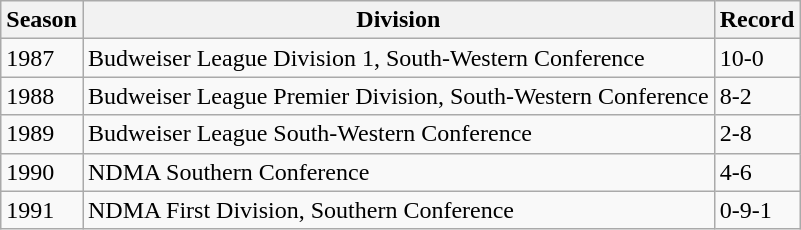<table class="wikitable">
<tr>
<th>Season</th>
<th>Division</th>
<th>Record</th>
</tr>
<tr>
<td>1987</td>
<td>Budweiser League Division 1, South-Western Conference</td>
<td>10-0</td>
</tr>
<tr>
<td>1988</td>
<td>Budweiser League Premier Division, South-Western Conference</td>
<td>8-2</td>
</tr>
<tr>
<td>1989</td>
<td>Budweiser League South-Western Conference</td>
<td>2-8</td>
</tr>
<tr>
<td>1990</td>
<td>NDMA Southern Conference</td>
<td>4-6</td>
</tr>
<tr>
<td>1991</td>
<td>NDMA First Division, Southern Conference</td>
<td>0-9-1</td>
</tr>
</table>
